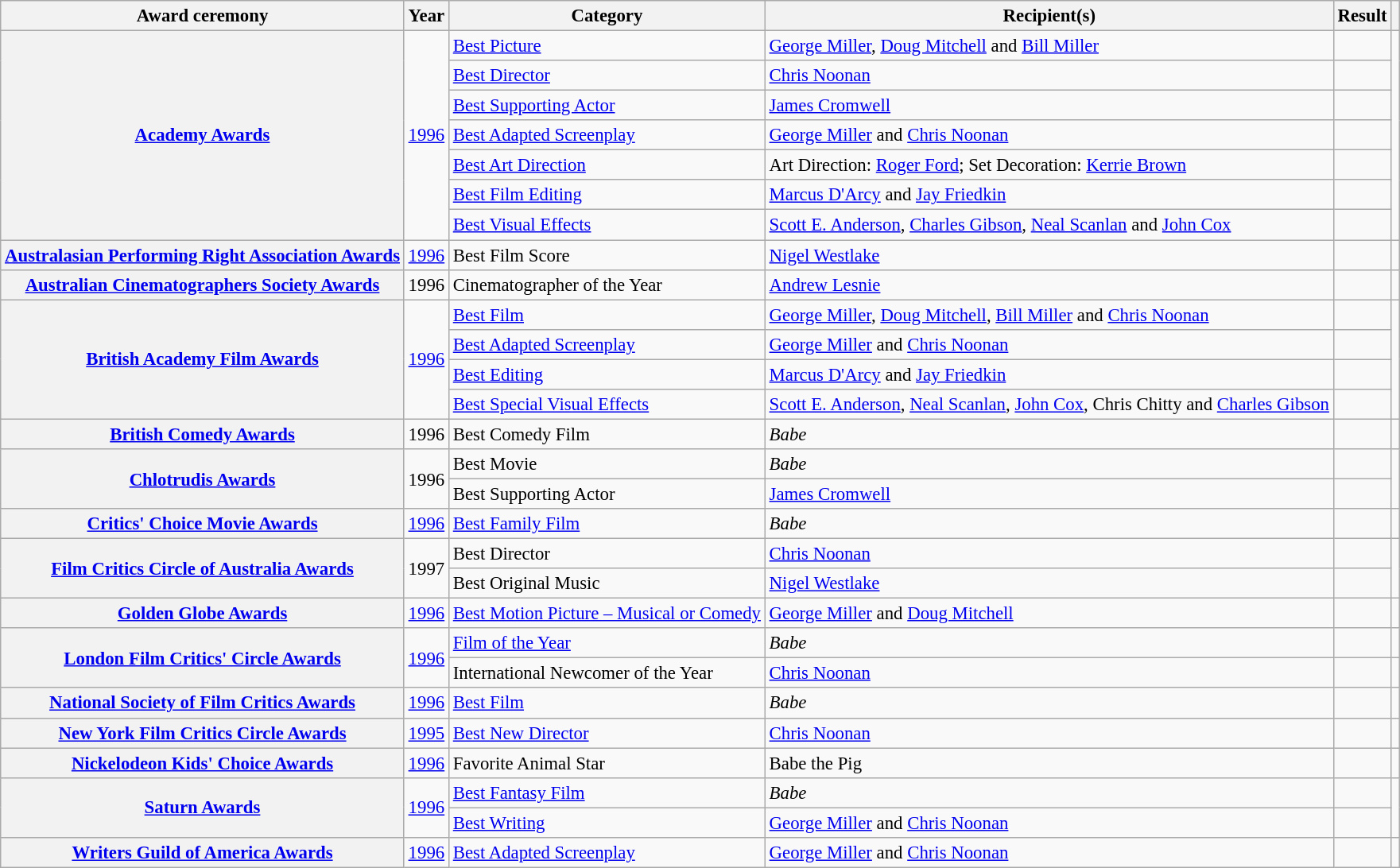<table class="wikitable plainrowheaders sortable" style="font-size: 95%;">
<tr>
<th scope="col">Award ceremony</th>
<th scope="col">Year</th>
<th scope="col">Category</th>
<th scope="col">Recipient(s)</th>
<th scope="col">Result</th>
<th scope="col" class="unsortable"></th>
</tr>
<tr>
<th scope="row" rowspan="7"><a href='#'>Academy Awards</a></th>
<td rowspan="7"><a href='#'>1996</a></td>
<td><a href='#'>Best Picture</a></td>
<td><a href='#'>George Miller</a>, <a href='#'>Doug Mitchell</a> and <a href='#'>Bill Miller</a></td>
<td></td>
<td style="text-align:center;" rowspan="7"></td>
</tr>
<tr>
<td><a href='#'>Best Director</a></td>
<td><a href='#'>Chris Noonan</a></td>
<td></td>
</tr>
<tr>
<td><a href='#'>Best Supporting Actor</a></td>
<td><a href='#'>James Cromwell</a></td>
<td></td>
</tr>
<tr>
<td><a href='#'>Best Adapted Screenplay</a></td>
<td><a href='#'>George Miller</a> and <a href='#'>Chris Noonan</a></td>
<td></td>
</tr>
<tr>
<td><a href='#'>Best Art Direction</a></td>
<td>Art Direction: <a href='#'>Roger Ford</a>; Set Decoration: <a href='#'>Kerrie Brown</a></td>
<td></td>
</tr>
<tr>
<td><a href='#'>Best Film Editing</a></td>
<td><a href='#'>Marcus D'Arcy</a> and <a href='#'>Jay Friedkin</a></td>
<td></td>
</tr>
<tr>
<td><a href='#'>Best Visual Effects</a></td>
<td><a href='#'>Scott E. Anderson</a>, <a href='#'>Charles Gibson</a>, <a href='#'>Neal Scanlan</a> and <a href='#'>John Cox</a></td>
<td></td>
</tr>
<tr>
<th scope="row"><a href='#'>Australasian Performing Right Association Awards</a></th>
<td><a href='#'>1996</a></td>
<td>Best Film Score</td>
<td><a href='#'>Nigel Westlake</a></td>
<td></td>
<td style="text-align:center;"></td>
</tr>
<tr>
<th scope="row"><a href='#'>Australian Cinematographers Society Awards</a></th>
<td>1996</td>
<td>Cinematographer of the Year</td>
<td><a href='#'>Andrew Lesnie</a></td>
<td></td>
<td style="text-align:center;"></td>
</tr>
<tr>
<th scope="row" rowspan="4"><a href='#'>British Academy Film Awards</a></th>
<td rowspan="4"><a href='#'>1996</a></td>
<td><a href='#'>Best Film</a></td>
<td><a href='#'>George Miller</a>, <a href='#'>Doug Mitchell</a>, <a href='#'>Bill Miller</a> and <a href='#'>Chris Noonan</a></td>
<td></td>
<td style="text-align:center;" rowspan="4"></td>
</tr>
<tr>
<td><a href='#'>Best Adapted Screenplay</a></td>
<td><a href='#'>George Miller</a> and <a href='#'>Chris Noonan</a></td>
<td></td>
</tr>
<tr>
<td><a href='#'>Best Editing</a></td>
<td><a href='#'>Marcus D'Arcy</a> and <a href='#'>Jay Friedkin</a></td>
<td></td>
</tr>
<tr>
<td><a href='#'>Best Special Visual Effects</a></td>
<td><a href='#'>Scott E. Anderson</a>, <a href='#'>Neal Scanlan</a>, <a href='#'>John Cox</a>, Chris Chitty and <a href='#'>Charles Gibson</a></td>
<td></td>
</tr>
<tr>
<th scope="row"><a href='#'>British Comedy Awards</a></th>
<td>1996</td>
<td>Best Comedy Film</td>
<td><em>Babe</em></td>
<td></td>
<td style="text-align:center;"></td>
</tr>
<tr>
<th scope="row" rowspan="2"><a href='#'>Chlotrudis Awards</a></th>
<td rowspan="2">1996</td>
<td>Best Movie</td>
<td><em>Babe</em></td>
<td></td>
<td style="text-align:center;" rowspan="2"></td>
</tr>
<tr>
<td>Best Supporting Actor</td>
<td><a href='#'>James Cromwell</a></td>
<td></td>
</tr>
<tr>
<th scope="row"><a href='#'>Critics' Choice Movie Awards</a></th>
<td><a href='#'>1996</a></td>
<td><a href='#'>Best Family Film</a></td>
<td><em>Babe</em></td>
<td></td>
<td style="text-align:center;"></td>
</tr>
<tr>
<th scope="row" rowspan="2"><a href='#'>Film Critics Circle of Australia Awards</a></th>
<td rowspan="2">1997</td>
<td>Best Director</td>
<td><a href='#'>Chris Noonan</a></td>
<td></td>
<td style="text-align:center;" rowspan="2"></td>
</tr>
<tr>
<td>Best Original Music</td>
<td><a href='#'>Nigel Westlake</a></td>
<td></td>
</tr>
<tr>
<th scope="row"><a href='#'>Golden Globe Awards</a></th>
<td><a href='#'>1996</a></td>
<td><a href='#'>Best Motion Picture – Musical or Comedy</a></td>
<td><a href='#'>George Miller</a> and <a href='#'>Doug Mitchell</a></td>
<td></td>
<td style="text-align:center;"></td>
</tr>
<tr>
<th scope="row" rowspan="2"><a href='#'>London Film Critics' Circle Awards</a></th>
<td rowspan="2"><a href='#'>1996</a></td>
<td><a href='#'>Film of the Year</a></td>
<td><em>Babe</em></td>
<td></td>
<td style="text-align:center;"></td>
</tr>
<tr>
<td>International Newcomer of the Year</td>
<td><a href='#'>Chris Noonan</a></td>
<td></td>
<td style="text-align:center;"></td>
</tr>
<tr>
<th scope="row"><a href='#'>National Society of Film Critics Awards</a></th>
<td><a href='#'>1996</a></td>
<td><a href='#'>Best Film</a></td>
<td><em>Babe</em></td>
<td></td>
<td style="text-align:center;"></td>
</tr>
<tr>
<th scope="row"><a href='#'>New York Film Critics Circle Awards</a></th>
<td><a href='#'>1995</a></td>
<td><a href='#'>Best New Director</a></td>
<td><a href='#'>Chris Noonan</a></td>
<td></td>
<td style="text-align:center;"></td>
</tr>
<tr>
<th scope="row"><a href='#'>Nickelodeon Kids' Choice Awards</a></th>
<td><a href='#'>1996</a></td>
<td>Favorite Animal Star</td>
<td>Babe the Pig</td>
<td></td>
<td style="text-align:center;"></td>
</tr>
<tr>
<th scope="row" rowspan="2"><a href='#'>Saturn Awards</a></th>
<td rowspan="2"><a href='#'>1996</a></td>
<td><a href='#'>Best Fantasy Film</a></td>
<td><em>Babe</em></td>
<td></td>
<td style="text-align:center;" rowspan="2"></td>
</tr>
<tr>
<td><a href='#'>Best Writing</a></td>
<td><a href='#'>George Miller</a> and <a href='#'>Chris Noonan</a></td>
<td></td>
</tr>
<tr>
<th scope="row"><a href='#'>Writers Guild of America Awards</a></th>
<td><a href='#'>1996</a></td>
<td><a href='#'>Best Adapted Screenplay</a></td>
<td><a href='#'>George Miller</a> and <a href='#'>Chris Noonan</a></td>
<td></td>
<td style="text-align:center;"></td>
</tr>
</table>
